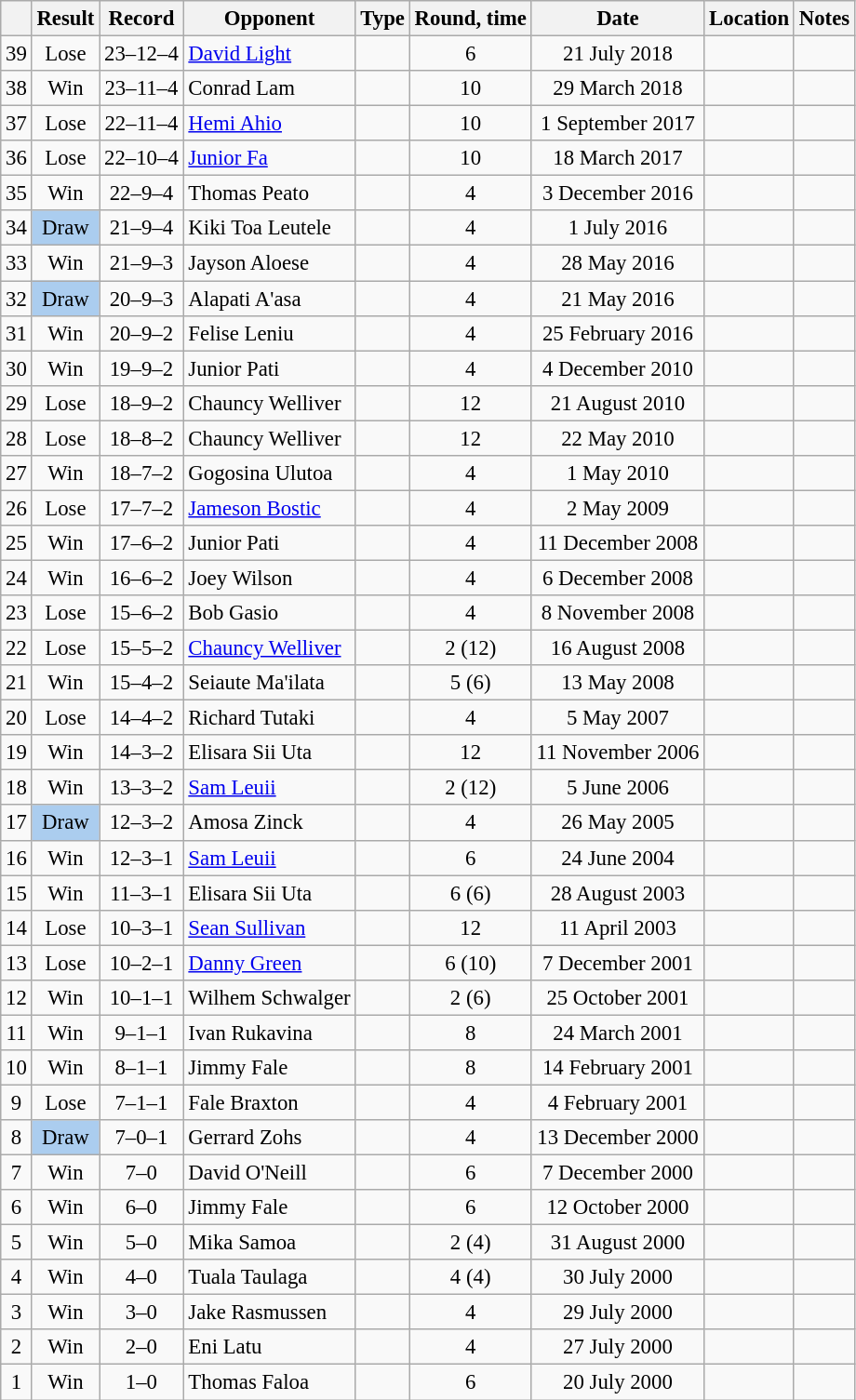<table class="wikitable" style="text-align:center; font-size:95%">
<tr>
<th></th>
<th>Result</th>
<th>Record</th>
<th>Opponent</th>
<th>Type</th>
<th>Round, time</th>
<th>Date</th>
<th>Location</th>
<th>Notes</th>
</tr>
<tr>
<td>39</td>
<td>Lose</td>
<td>23–12–4</td>
<td style="text-align:left;"> <a href='#'>David Light</a></td>
<td></td>
<td>6</td>
<td>21 July 2018</td>
<td style="text-align:left;"> </td>
<td style="text-align:left;"></td>
</tr>
<tr>
<td>38</td>
<td>Win</td>
<td>23–11–4</td>
<td style="text-align:left;"> Conrad Lam</td>
<td></td>
<td>10</td>
<td>29 March 2018</td>
<td style="text-align:left;"> </td>
<td style="text-align:left;"></td>
</tr>
<tr>
<td>37</td>
<td>Lose</td>
<td>22–11–4</td>
<td style="text-align:left;"> <a href='#'>Hemi Ahio</a></td>
<td></td>
<td>10</td>
<td>1 September 2017</td>
<td style="text-align:left;"> </td>
<td style="text-align:left;"></td>
</tr>
<tr>
<td>36</td>
<td>Lose</td>
<td>22–10–4</td>
<td style="text-align:left;"> <a href='#'>Junior Fa</a></td>
<td></td>
<td>10</td>
<td>18 March 2017</td>
<td style="text-align:left;"> </td>
<td style="text-align:left;"></td>
</tr>
<tr>
<td>35</td>
<td>Win</td>
<td>22–9–4</td>
<td style="text-align:left;"> Thomas Peato</td>
<td></td>
<td>4</td>
<td>3 December 2016</td>
<td style="text-align:left;"> </td>
<td></td>
</tr>
<tr>
<td>34</td>
<td style="background:#abcdef;">Draw</td>
<td>21–9–4</td>
<td style="text-align:left;"> Kiki Toa Leutele</td>
<td></td>
<td>4</td>
<td>1 July 2016</td>
<td style="text-align:left;"> </td>
<td></td>
</tr>
<tr>
<td>33</td>
<td>Win</td>
<td>21–9–3</td>
<td style="text-align:left;"> Jayson Aloese</td>
<td></td>
<td>4</td>
<td>28 May 2016</td>
<td style="text-align:left;"> </td>
<td></td>
</tr>
<tr>
<td>32</td>
<td style="background:#abcdef;">Draw</td>
<td>20–9–3</td>
<td style="text-align:left;"> Alapati A'asa</td>
<td></td>
<td>4</td>
<td>21 May 2016</td>
<td style="text-align:left;"> </td>
<td></td>
</tr>
<tr>
<td>31</td>
<td>Win</td>
<td>20–9–2</td>
<td style="text-align:left;"> Felise Leniu</td>
<td></td>
<td>4</td>
<td>25 February 2016</td>
<td style="text-align:left;"> </td>
<td></td>
</tr>
<tr>
<td>30</td>
<td>Win</td>
<td>19–9–2</td>
<td style="text-align:left;"> Junior Pati</td>
<td></td>
<td>4</td>
<td>4 December 2010</td>
<td style="text-align:left;"> </td>
<td></td>
</tr>
<tr>
<td>29</td>
<td>Lose</td>
<td>18–9–2</td>
<td style="text-align:left;"> Chauncy Welliver</td>
<td></td>
<td>12</td>
<td>21 August 2010</td>
<td style="text-align:left;"> </td>
<td style="text-align:left;"></td>
</tr>
<tr>
<td>28</td>
<td>Lose</td>
<td>18–8–2</td>
<td style="text-align:left;"> Chauncy Welliver</td>
<td></td>
<td>12</td>
<td>22 May 2010</td>
<td style="text-align:left;"> </td>
<td style="text-align:left;"></td>
</tr>
<tr>
<td>27</td>
<td>Win</td>
<td>18–7–2</td>
<td style="text-align:left;"> Gogosina Ulutoa</td>
<td></td>
<td>4</td>
<td>1 May 2010</td>
<td style="text-align:left;"> </td>
<td></td>
</tr>
<tr>
<td>26</td>
<td>Lose</td>
<td>17–7–2</td>
<td style="text-align:left;"> <a href='#'>Jameson Bostic</a></td>
<td></td>
<td>4</td>
<td>2 May 2009</td>
<td style="text-align:left;"> </td>
<td></td>
</tr>
<tr>
<td>25</td>
<td>Win</td>
<td>17–6–2</td>
<td style="text-align:left;"> Junior Pati</td>
<td></td>
<td>4</td>
<td>11 December 2008</td>
<td style="text-align:left;"> </td>
<td></td>
</tr>
<tr>
<td>24</td>
<td>Win</td>
<td>16–6–2</td>
<td style="text-align:left;"> Joey Wilson</td>
<td></td>
<td>4</td>
<td>6 December 2008</td>
<td style="text-align:left;"> </td>
<td></td>
</tr>
<tr>
<td>23</td>
<td>Lose</td>
<td>15–6–2</td>
<td style="text-align:left;"> Bob Gasio</td>
<td></td>
<td>4</td>
<td>8 November 2008</td>
<td style="text-align:left;"> </td>
<td></td>
</tr>
<tr>
<td>22</td>
<td>Lose</td>
<td>15–5–2</td>
<td style="text-align:left;"> <a href='#'>Chauncy Welliver</a></td>
<td></td>
<td>2 (12) </td>
<td>16 August 2008</td>
<td style="text-align:left;"> </td>
<td style="text-align:left;"></td>
</tr>
<tr>
<td>21</td>
<td>Win</td>
<td>15–4–2</td>
<td style="text-align:left;"> Seiaute Ma'ilata</td>
<td></td>
<td>5 (6)</td>
<td>13 May 2008</td>
<td style="text-align:left;"> </td>
<td></td>
</tr>
<tr>
<td>20</td>
<td>Lose</td>
<td>14–4–2</td>
<td style="text-align:left;"> Richard Tutaki</td>
<td></td>
<td>4</td>
<td>5 May 2007</td>
<td style="text-align:left;"> </td>
<td></td>
</tr>
<tr>
<td>19</td>
<td>Win</td>
<td>14–3–2</td>
<td style="text-align:left;"> Elisara Sii Uta</td>
<td></td>
<td>12</td>
<td>11 November 2006</td>
<td style="text-align:left;"> </td>
<td style="text-align:left;"></td>
</tr>
<tr>
<td>18</td>
<td>Win</td>
<td>13–3–2</td>
<td style="text-align:left;"> <a href='#'>Sam Leuii</a></td>
<td></td>
<td>2 (12) </td>
<td>5 June 2006</td>
<td style="text-align:left;"> </td>
<td style="text-align:left;"></td>
</tr>
<tr>
<td>17</td>
<td style="background:#abcdef;">Draw</td>
<td>12–3–2</td>
<td style="text-align:left;"> Amosa Zinck</td>
<td></td>
<td>4</td>
<td>26 May 2005</td>
<td style="text-align:left;"> </td>
<td></td>
</tr>
<tr>
<td>16</td>
<td>Win</td>
<td>12–3–1</td>
<td style="text-align:left;"> <a href='#'>Sam Leuii</a></td>
<td></td>
<td>6</td>
<td>24 June 2004</td>
<td style="text-align:left;"> </td>
<td></td>
</tr>
<tr>
<td>15</td>
<td>Win</td>
<td>11–3–1</td>
<td style="text-align:left;"> Elisara Sii Uta</td>
<td></td>
<td>6 (6)</td>
<td>28 August 2003</td>
<td style="text-align:left;"> </td>
<td></td>
</tr>
<tr>
<td>14</td>
<td>Lose</td>
<td>10–3–1</td>
<td style="text-align:left;"> <a href='#'>Sean Sullivan</a></td>
<td></td>
<td>12</td>
<td>11 April 2003</td>
<td style="text-align:left;"> </td>
<td style="text-align:left;"></td>
</tr>
<tr>
<td>13</td>
<td>Lose</td>
<td>10–2–1</td>
<td style="text-align:left;"> <a href='#'>Danny Green</a></td>
<td></td>
<td>6 (10)</td>
<td>7 December 2001</td>
<td style="text-align:left;"> </td>
<td></td>
</tr>
<tr>
<td>12</td>
<td>Win</td>
<td>10–1–1</td>
<td style="text-align:left;"> Wilhem Schwalger</td>
<td></td>
<td>2 (6)</td>
<td>25 October 2001</td>
<td style="text-align:left;"> </td>
<td></td>
</tr>
<tr>
<td>11</td>
<td>Win</td>
<td>9–1–1</td>
<td style="text-align:left;"> Ivan Rukavina</td>
<td></td>
<td>8</td>
<td>24 March 2001</td>
<td style="text-align:left;"> </td>
<td></td>
</tr>
<tr>
<td>10</td>
<td>Win</td>
<td>8–1–1</td>
<td style="text-align:left;"> Jimmy Fale</td>
<td></td>
<td>8</td>
<td>14 February 2001</td>
<td style="text-align:left;"> </td>
<td></td>
</tr>
<tr>
<td>9</td>
<td>Lose</td>
<td>7–1–1</td>
<td style="text-align:left;"> Fale Braxton</td>
<td></td>
<td>4</td>
<td>4 February 2001</td>
<td style="text-align:left;"> </td>
<td></td>
</tr>
<tr>
<td>8</td>
<td style="background:#abcdef;">Draw</td>
<td>7–0–1</td>
<td style="text-align:left;"> Gerrard Zohs</td>
<td></td>
<td>4</td>
<td>13 December 2000</td>
<td style="text-align:left;"> </td>
<td></td>
</tr>
<tr>
<td>7</td>
<td>Win</td>
<td>7–0</td>
<td style="text-align:left;"> David O'Neill</td>
<td></td>
<td>6</td>
<td>7 December 2000</td>
<td style="text-align:left;"> </td>
<td></td>
</tr>
<tr>
<td>6</td>
<td>Win</td>
<td>6–0</td>
<td style="text-align:left;"> Jimmy Fale</td>
<td></td>
<td>6</td>
<td>12 October 2000</td>
<td style="text-align:left;"> </td>
<td></td>
</tr>
<tr>
<td>5</td>
<td>Win</td>
<td>5–0</td>
<td style="text-align:left;"> Mika Samoa</td>
<td></td>
<td>2 (4)</td>
<td>31 August 2000</td>
<td style="text-align:left;"> </td>
<td></td>
</tr>
<tr>
<td>4</td>
<td>Win</td>
<td>4–0</td>
<td style="text-align:left;"> Tuala Taulaga</td>
<td></td>
<td>4 (4)</td>
<td>30 July 2000</td>
<td style="text-align:left;"> </td>
<td></td>
</tr>
<tr>
<td>3</td>
<td>Win</td>
<td>3–0</td>
<td style="text-align:left;"> Jake Rasmussen</td>
<td></td>
<td>4</td>
<td>29 July 2000</td>
<td style="text-align:left;"> </td>
<td></td>
</tr>
<tr>
<td>2</td>
<td>Win</td>
<td>2–0</td>
<td style="text-align:left;"> Eni Latu</td>
<td></td>
<td>4</td>
<td>27 July 2000</td>
<td style="text-align:left;"> </td>
<td></td>
</tr>
<tr>
<td>1</td>
<td>Win</td>
<td>1–0</td>
<td style="text-align:left;"> Thomas Faloa</td>
<td></td>
<td>6</td>
<td>20 July 2000</td>
<td style="text-align:left;"> </td>
<td style="text-align:left;"></td>
</tr>
</table>
